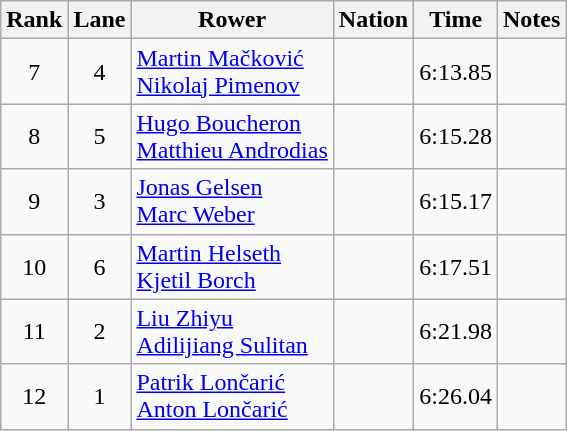<table class="wikitable sortable" style="text-align:center">
<tr>
<th>Rank</th>
<th>Lane</th>
<th>Rower</th>
<th>Nation</th>
<th>Time</th>
<th>Notes</th>
</tr>
<tr>
<td>7</td>
<td>4</td>
<td align=left><a href='#'>Martin Mačković</a><br><a href='#'>Nikolaj Pimenov</a></td>
<td align=left></td>
<td>6:13.85</td>
<td></td>
</tr>
<tr>
<td>8</td>
<td>5</td>
<td align=left><a href='#'>Hugo Boucheron</a><br><a href='#'>Matthieu Androdias</a></td>
<td align=left></td>
<td>6:15.28</td>
<td></td>
</tr>
<tr>
<td>9</td>
<td>3</td>
<td align=left><a href='#'>Jonas Gelsen</a><br><a href='#'>Marc Weber</a></td>
<td align=left></td>
<td>6:15.17</td>
<td></td>
</tr>
<tr>
<td>10</td>
<td>6</td>
<td align=left><a href='#'>Martin Helseth</a><br><a href='#'>Kjetil Borch</a></td>
<td align=left></td>
<td>6:17.51</td>
<td></td>
</tr>
<tr>
<td>11</td>
<td>2</td>
<td align=left><a href='#'>Liu Zhiyu</a><br><a href='#'>Adilijiang Sulitan</a></td>
<td align=left></td>
<td>6:21.98</td>
<td></td>
</tr>
<tr>
<td>12</td>
<td>1</td>
<td align=left><a href='#'>Patrik Lončarić</a><br><a href='#'>Anton Lončarić</a></td>
<td align=left></td>
<td>6:26.04</td>
<td></td>
</tr>
</table>
